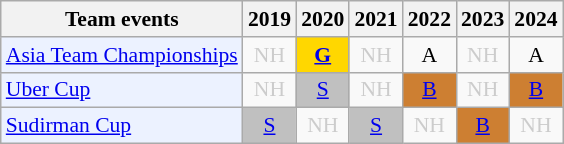<table class="wikitable" style="font-size: 90%; text-align:center">
<tr>
<th>Team events</th>
<th>2019</th>
<th>2020</th>
<th>2021</th>
<th>2022</th>
<th>2023</th>
<th>2024</th>
</tr>
<tr>
<td bgcolor="#ECF2FF"; align="left"><a href='#'>Asia Team Championships</a></td>
<td style=color:#ccc>NH</td>
<td bgcolor=gold><a href='#'><strong>G</strong></a></td>
<td style=color:#ccc>NH</td>
<td>A</td>
<td style=color:#ccc>NH</td>
<td>A</td>
</tr>
<tr>
<td bgcolor="#ECF2FF"; align="left"><a href='#'>Uber Cup</a></td>
<td style=color:#ccc>NH</td>
<td bgcolor=silver><a href='#'>S</a></td>
<td style=color:#ccc>NH</td>
<td bgcolor=CD7F32><a href='#'>B</a></td>
<td style=color:#ccc>NH</td>
<td bgcolor=CD7F32><a href='#'>B</a></td>
</tr>
<tr>
<td bgcolor="#ECF2FF"; align="left"><a href='#'>Sudirman Cup</a></td>
<td bgcolor=silver><a href='#'>S</a></td>
<td style=color:#ccc>NH</td>
<td bgcolor=silver><a href='#'>S</a></td>
<td style=color:#ccc>NH</td>
<td bgcolor=CD7F32><a href='#'>B</a></td>
<td style=color:#ccc>NH</td>
</tr>
</table>
